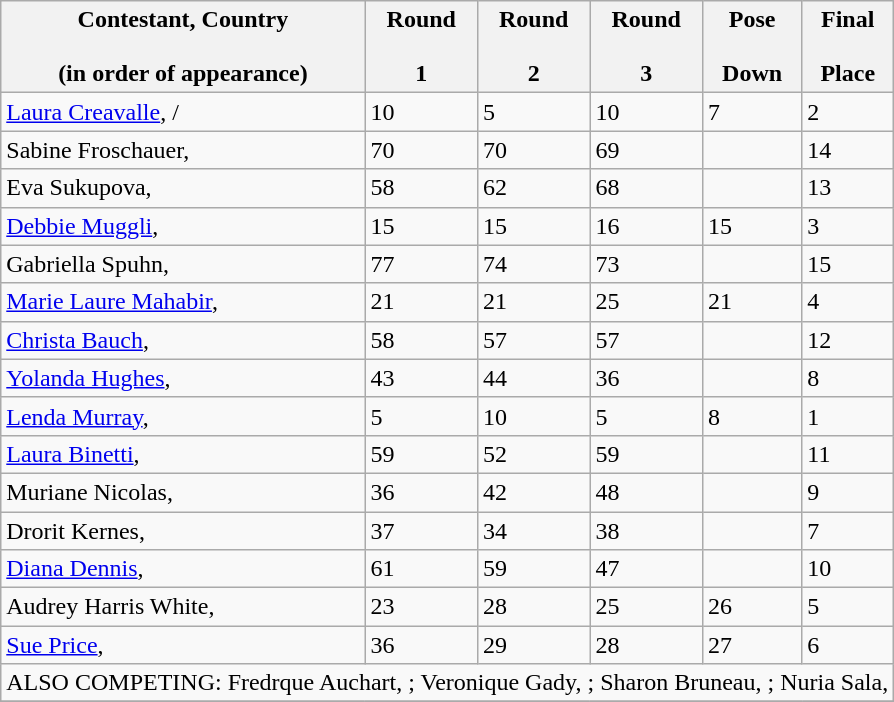<table class="wikitable">
<tr>
<th>Contestant, Country<br><br>(in order of appearance)</th>
<th>Round<br><br>1</th>
<th>Round<br><br>2</th>
<th>Round<br><br>3</th>
<th>Pose<br><br>Down</th>
<th>Final<br><br>Place</th>
</tr>
<tr>
<td><a href='#'>Laura Creavalle</a>, /</td>
<td>10</td>
<td>5</td>
<td>10</td>
<td>7</td>
<td>2</td>
</tr>
<tr>
<td>Sabine Froschauer, </td>
<td>70</td>
<td>70</td>
<td>69</td>
<td></td>
<td>14</td>
</tr>
<tr>
<td>Eva Sukupova, </td>
<td>58</td>
<td>62</td>
<td>68</td>
<td></td>
<td>13</td>
</tr>
<tr>
<td><a href='#'>Debbie Muggli</a>, </td>
<td>15</td>
<td>15</td>
<td>16</td>
<td>15</td>
<td>3</td>
</tr>
<tr>
<td>Gabriella Spuhn, </td>
<td>77</td>
<td>74</td>
<td>73</td>
<td></td>
<td>15</td>
</tr>
<tr>
<td><a href='#'>Marie Laure Mahabir</a>, </td>
<td>21</td>
<td>21</td>
<td>25</td>
<td>21</td>
<td>4</td>
</tr>
<tr>
<td><a href='#'>Christa Bauch</a>, </td>
<td>58</td>
<td>57</td>
<td>57</td>
<td></td>
<td>12</td>
</tr>
<tr>
<td><a href='#'>Yolanda Hughes</a>, </td>
<td>43</td>
<td>44</td>
<td>36</td>
<td></td>
<td>8</td>
</tr>
<tr>
<td><a href='#'>Lenda Murray</a>, </td>
<td>5</td>
<td>10</td>
<td>5</td>
<td>8</td>
<td>1</td>
</tr>
<tr>
<td><a href='#'>Laura Binetti</a>, </td>
<td>59</td>
<td>52</td>
<td>59</td>
<td></td>
<td>11</td>
</tr>
<tr>
<td>Muriane Nicolas, </td>
<td>36</td>
<td>42</td>
<td>48</td>
<td></td>
<td>9</td>
</tr>
<tr>
<td>Drorit Kernes, </td>
<td>37</td>
<td>34</td>
<td>38</td>
<td></td>
<td>7</td>
</tr>
<tr>
<td><a href='#'>Diana Dennis</a>, </td>
<td>61</td>
<td>59</td>
<td>47</td>
<td></td>
<td>10</td>
</tr>
<tr>
<td>Audrey Harris White, </td>
<td>23</td>
<td>28</td>
<td>25</td>
<td>26</td>
<td>5</td>
</tr>
<tr>
<td><a href='#'>Sue Price</a>, </td>
<td>36</td>
<td>29</td>
<td>28</td>
<td>27</td>
<td>6</td>
</tr>
<tr>
<td colspan=6>ALSO COMPETING: Fredrque Auchart, ; Veronique Gady, ; Sharon Bruneau, ; Nuria Sala, </td>
</tr>
<tr>
</tr>
</table>
